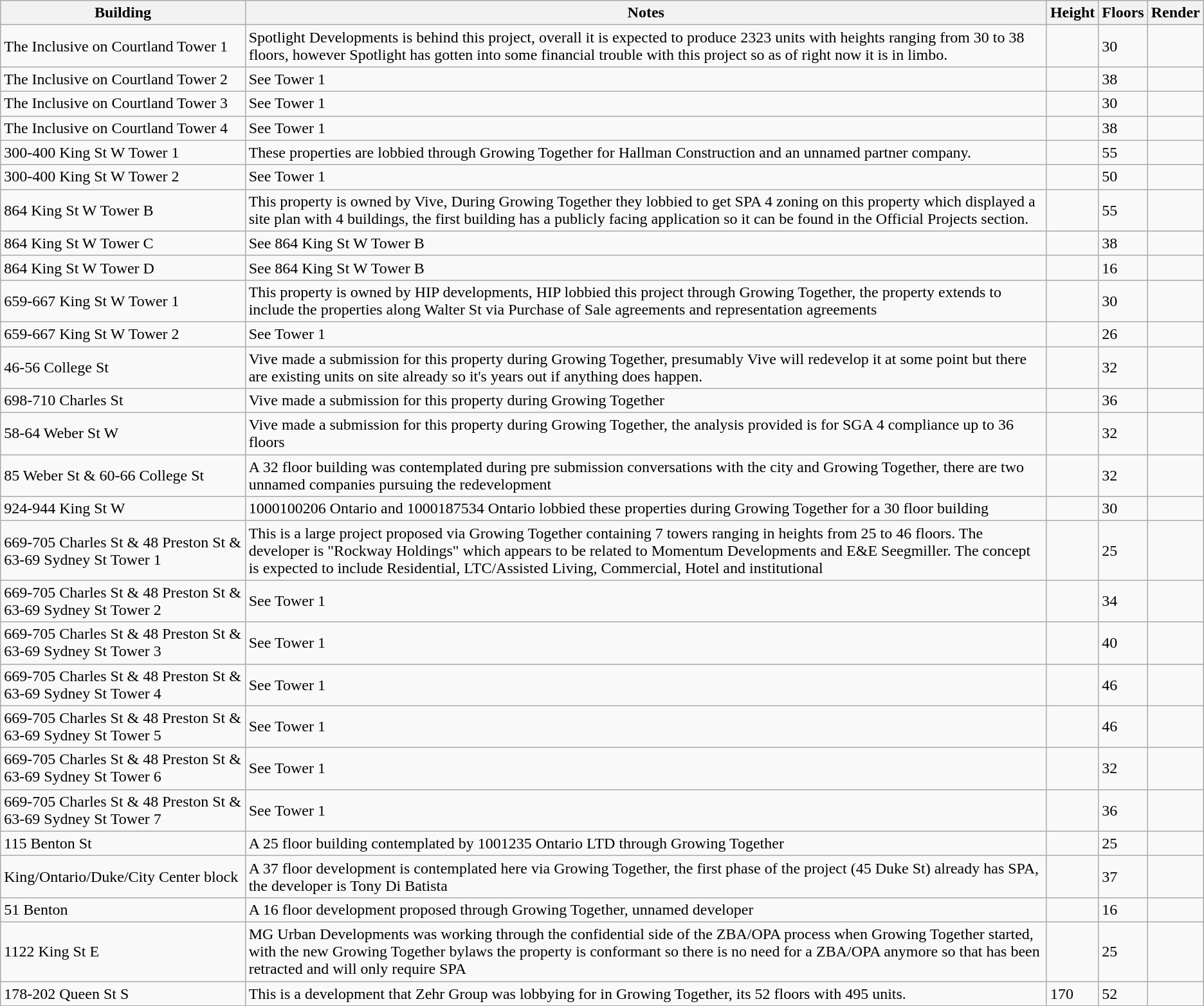<table class="wikitable sortable">
<tr>
<th>Building</th>
<th>Notes</th>
<th>Height</th>
<th>Floors</th>
<th>Render</th>
</tr>
<tr>
<td>The Inclusive on Courtland Tower 1</td>
<td>Spotlight Developments is behind this project, overall it is expected to produce 2323 units with heights ranging from 30 to 38 floors, however Spotlight has gotten into some financial trouble with this project so as of right now it is in limbo.</td>
<td></td>
<td>30</td>
<td></td>
</tr>
<tr>
<td>The Inclusive on Courtland Tower 2</td>
<td>See Tower 1</td>
<td></td>
<td>38</td>
<td></td>
</tr>
<tr>
<td>The Inclusive on Courtland Tower 3</td>
<td>See Tower 1</td>
<td></td>
<td>30</td>
<td></td>
</tr>
<tr>
<td>The Inclusive on Courtland Tower 4</td>
<td>See Tower 1</td>
<td></td>
<td>38</td>
<td></td>
</tr>
<tr>
<td>300-400 King St W Tower 1</td>
<td>These properties are lobbied through Growing Together for Hallman Construction and an unnamed partner company.</td>
<td></td>
<td>55</td>
<td></td>
</tr>
<tr>
<td>300-400 King St W Tower 2</td>
<td>See Tower 1</td>
<td></td>
<td>50</td>
<td></td>
</tr>
<tr>
<td>864 King St W Tower B</td>
<td>This property is owned by Vive, During Growing Together they lobbied to get SPA 4 zoning on this property which displayed a site plan with 4 buildings, the first building has a publicly facing application so it can be found in the Official Projects section.</td>
<td></td>
<td>55</td>
<td></td>
</tr>
<tr>
<td>864 King St W Tower C</td>
<td>See 864 King St W Tower B</td>
<td></td>
<td>38</td>
<td></td>
</tr>
<tr>
<td>864 King St W Tower D</td>
<td>See 864 King St W Tower B</td>
<td></td>
<td>16</td>
<td></td>
</tr>
<tr>
<td>659-667 King St W Tower 1</td>
<td>This property is owned by HIP developments, HIP lobbied this project through Growing Together, the property extends to include the properties along Walter St via Purchase of Sale agreements and representation agreements</td>
<td></td>
<td>30</td>
<td></td>
</tr>
<tr>
<td>659-667 King St W Tower 2</td>
<td>See Tower 1</td>
<td></td>
<td>26</td>
<td></td>
</tr>
<tr>
<td>46-56 College St</td>
<td>Vive made a submission for this property during Growing Together, presumably Vive will redevelop it at some point but there are existing units on site already so it's years out if anything does happen.</td>
<td></td>
<td>32</td>
<td></td>
</tr>
<tr>
<td>698-710 Charles St</td>
<td>Vive made a submission for this property during Growing Together</td>
<td></td>
<td>36</td>
<td></td>
</tr>
<tr>
<td>58-64 Weber St W</td>
<td>Vive made a submission for this property during Growing Together, the analysis provided is for SGA 4 compliance up to 36 floors</td>
<td></td>
<td>32</td>
<td></td>
</tr>
<tr>
<td>85 Weber St & 60-66 College St</td>
<td>A 32 floor building was contemplated during pre submission conversations with the city and Growing Together, there are two unnamed companies pursuing the redevelopment</td>
<td></td>
<td>32</td>
<td></td>
</tr>
<tr>
<td>924-944 King St W</td>
<td>1000100206 Ontario and 1000187534 Ontario lobbied these properties during Growing Together for a 30 floor building</td>
<td></td>
<td>30</td>
<td></td>
</tr>
<tr>
<td>669-705 Charles St & 48 Preston St & 63-69 Sydney St Tower 1</td>
<td>This is a large project proposed via Growing Together containing 7 towers ranging in heights from 25 to 46 floors. The developer is "Rockway Holdings" which appears to be related to Momentum Developments and E&E Seegmiller. The concept is expected to include Residential, LTC/Assisted Living, Commercial, Hotel and institutional</td>
<td></td>
<td>25</td>
<td></td>
</tr>
<tr>
<td>669-705 Charles St & 48 Preston St & 63-69 Sydney St Tower 2</td>
<td>See Tower 1</td>
<td></td>
<td>34</td>
<td></td>
</tr>
<tr>
<td>669-705 Charles St & 48 Preston St & 63-69 Sydney St Tower 3</td>
<td>See Tower 1</td>
<td></td>
<td>40</td>
<td></td>
</tr>
<tr>
<td>669-705 Charles St & 48 Preston St & 63-69 Sydney St Tower 4</td>
<td>See Tower 1</td>
<td></td>
<td>46</td>
<td></td>
</tr>
<tr>
<td>669-705 Charles St & 48 Preston St & 63-69 Sydney St Tower 5</td>
<td>See Tower 1</td>
<td></td>
<td>46</td>
<td></td>
</tr>
<tr>
<td>669-705 Charles St & 48 Preston St & 63-69 Sydney St Tower 6</td>
<td>See Tower 1</td>
<td></td>
<td>32</td>
<td></td>
</tr>
<tr>
<td>669-705 Charles St & 48 Preston St & 63-69 Sydney St Tower 7</td>
<td>See Tower 1</td>
<td></td>
<td>36</td>
<td></td>
</tr>
<tr>
<td>115 Benton St</td>
<td>A 25 floor building contemplated by 1001235 Ontario LTD through Growing Together</td>
<td></td>
<td>25</td>
<td></td>
</tr>
<tr>
<td>King/Ontario/Duke/City Center block</td>
<td>A 37 floor development is contemplated here via Growing Together, the first phase of the project (45 Duke St) already has SPA, the developer is Tony Di Batista</td>
<td></td>
<td>37</td>
<td></td>
</tr>
<tr>
<td>51 Benton</td>
<td>A 16 floor development proposed through Growing Together, unnamed developer</td>
<td></td>
<td>16</td>
<td></td>
</tr>
<tr>
<td>1122 King St E</td>
<td>MG Urban Developments was working through the confidential side of the ZBA/OPA process when Growing Together started, with the new Growing Together bylaws the property is conformant so there is no need for a ZBA/OPA anymore so that has been retracted and will only require SPA</td>
<td></td>
<td>25</td>
<td></td>
</tr>
<tr>
<td>178-202 Queen St S</td>
<td>This is a development that Zehr Group was lobbying for in Growing Together, its 52 floors with 495 units.</td>
<td>170</td>
<td>52</td>
<td></td>
</tr>
</table>
